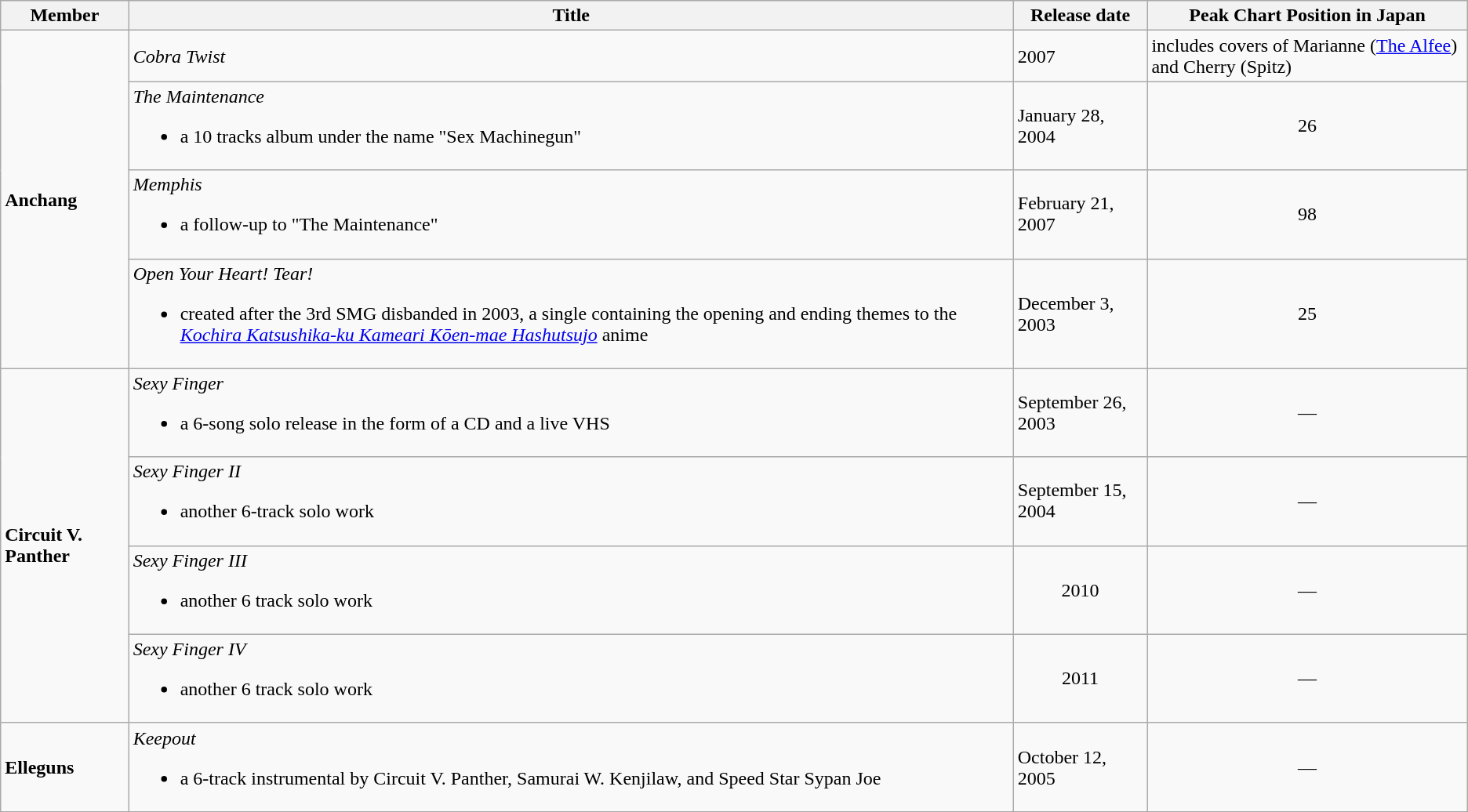<table class="wikitable">
<tr>
<th>Member</th>
<th>Title</th>
<th>Release date</th>
<th>Peak Chart Position in Japan</th>
</tr>
<tr>
<td rowspan="4"><strong>Anchang</strong></td>
<td><em>Cobra Twist</em><br></td>
<td>2007</td>
<td>includes covers of Marianne (<a href='#'>The Alfee</a>) and Cherry (Spitz)<br></td>
</tr>
<tr>
<td><em>The Maintenance</em><br><ul><li>a 10 tracks album under the name "Sex Machinegun"</li></ul></td>
<td>January 28, 2004</td>
<td align="center">26</td>
</tr>
<tr>
<td><em>Memphis</em><br><ul><li>a follow-up to "The Maintenance"</li></ul></td>
<td>February 21, 2007</td>
<td align="center">98</td>
</tr>
<tr>
<td><em>Open Your Heart! Tear!</em><br><ul><li>created after the 3rd SMG disbanded in 2003, a single containing the opening and ending themes to the <em><a href='#'>Kochira Katsushika-ku Kameari Kōen-mae Hashutsujo</a></em> anime</li></ul></td>
<td>December 3, 2003</td>
<td align="center">25</td>
</tr>
<tr>
<td rowspan="4"><strong>Circuit V. Panther</strong></td>
<td><em>Sexy Finger</em><br><ul><li>a 6-song solo release in the form of a CD and a live VHS</li></ul></td>
<td>September 26, 2003</td>
<td align="center">―</td>
</tr>
<tr>
<td><em>Sexy Finger II</em><br><ul><li>another 6-track solo work</li></ul></td>
<td>September 15, 2004</td>
<td align="center">―</td>
</tr>
<tr>
<td><em>Sexy Finger III</em><br><ul><li>another 6 track solo work</li></ul></td>
<td align="center">2010</td>
<td align="center">―</td>
</tr>
<tr>
<td><em>Sexy Finger IV</em><br><ul><li>another 6 track solo work</li></ul></td>
<td align="center">2011</td>
<td align="center">―</td>
</tr>
<tr>
<td><strong>Elleguns</strong></td>
<td><em>Keepout</em><br><ul><li>a 6-track instrumental by Circuit V. Panther, Samurai W. Kenjilaw, and Speed Star Sypan Joe</li></ul></td>
<td>October 12, 2005</td>
<td align="center">―</td>
</tr>
</table>
